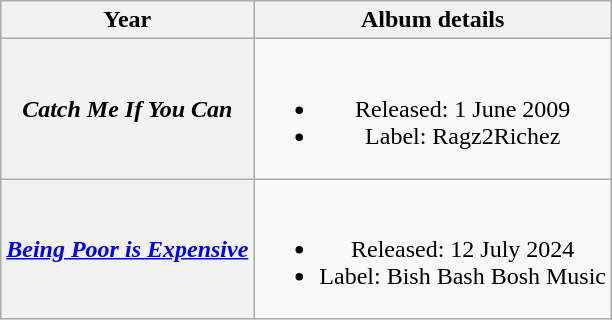<table class="wikitable plainrowheaders" style=text-align:center;>
<tr>
<th scope="col">Year</th>
<th scope="col">Album details</th>
</tr>
<tr>
<th scope="row"><em>Catch Me If You Can</em></th>
<td><br><ul><li>Released: 1 June 2009</li><li>Label: Ragz2Richez</li></ul></td>
</tr>
<tr>
<th scope="row"><em><a href='#'>Being Poor is Expensive</a></em></th>
<td><br><ul><li>Released: 12 July 2024</li><li>Label: Bish Bash Bosh Music</li></ul></td>
</tr>
</table>
